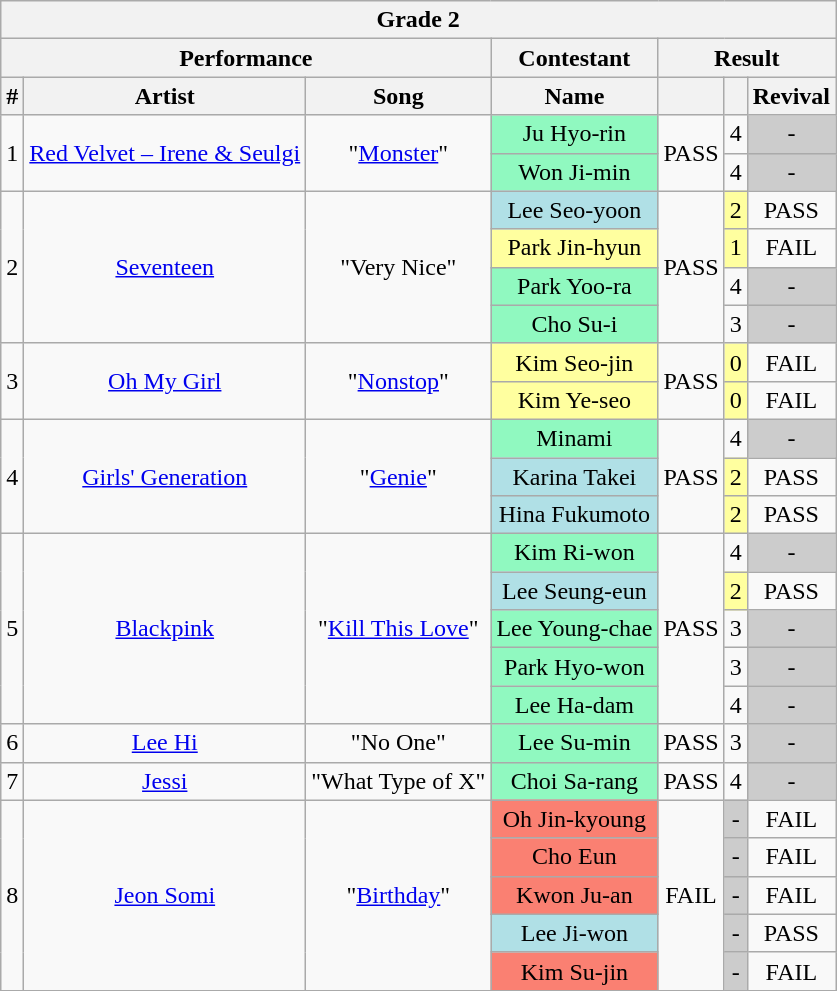<table class="wikitable collapsible collapsed" style="text-align:center">
<tr>
<th colspan=7>Grade 2</th>
</tr>
<tr>
<th colspan=3>Performance</th>
<th colspan=1>Contestant</th>
<th colspan=3>Result</th>
</tr>
<tr>
<th>#</th>
<th class=unsortable>Artist</th>
<th class=unsortable>Song</th>
<th>Name</th>
<th></th>
<th></th>
<th class="sortable">Revival</th>
</tr>
<tr>
<td rowspan=2>1</td>
<td rowspan=2><a href='#'>Red Velvet – Irene & Seulgi</a></td>
<td rowspan=2>"<a href='#'>Monster</a>"</td>
<td style="background:#90F9C0;">Ju Hyo-rin</td>
<td rowspan=2>PASS</td>
<td>4</td>
<td style="background:#ccc;">-</td>
</tr>
<tr>
<td style="background:#90F9C0;">Won Ji-min</td>
<td>4</td>
<td style="background:#ccc;">-</td>
</tr>
<tr>
<td rowspan=4>2</td>
<td rowspan=4><a href='#'>Seventeen</a></td>
<td rowspan=4>"Very Nice"</td>
<td style="background:#B0E0E6;">Lee Seo-yoon</td>
<td rowspan=4>PASS</td>
<td style="background:#FFFF9F;">2</td>
<td>PASS</td>
</tr>
<tr>
<td style="background:#FFFF9F;">Park Jin-hyun</td>
<td style="background:#FFFF9F;">1</td>
<td>FAIL</td>
</tr>
<tr>
<td style="background:#90F9C0;">Park Yoo-ra</td>
<td>4</td>
<td style="background:#ccc;">-</td>
</tr>
<tr>
<td style="background:#90F9C0;">Cho Su-i</td>
<td>3</td>
<td style="background:#ccc;">-</td>
</tr>
<tr>
<td rowspan=2>3</td>
<td rowspan=2><a href='#'>Oh My Girl</a></td>
<td rowspan=2>"<a href='#'>Nonstop</a>"</td>
<td style="background:#FFFF9F;">Kim Seo-jin</td>
<td rowspan=2>PASS</td>
<td style="background:#FFFF9F;">0</td>
<td>FAIL</td>
</tr>
<tr>
<td style="background:#FFFF9F;">Kim Ye-seo</td>
<td style="background:#FFFF9F;">0</td>
<td>FAIL</td>
</tr>
<tr>
<td rowspan=3>4</td>
<td rowspan=3><a href='#'>Girls' Generation</a></td>
<td rowspan=3>"<a href='#'>Genie</a>"</td>
<td style="background:#90F9C0;">Minami</td>
<td rowspan=3>PASS</td>
<td>4</td>
<td style="background:#ccc;">-</td>
</tr>
<tr>
<td style="background:#B0E0E6;">Karina Takei</td>
<td style="background:#FFFF9F;">2</td>
<td>PASS</td>
</tr>
<tr>
<td style="background:#B0E0E6;">Hina Fukumoto</td>
<td style="background:#FFFF9F;">2</td>
<td>PASS</td>
</tr>
<tr>
<td rowspan=5>5</td>
<td rowspan=5><a href='#'>Blackpink</a></td>
<td rowspan=5>"<a href='#'>Kill This Love</a>"</td>
<td style="background:#90F9C0;">Kim Ri-won</td>
<td rowspan=5>PASS</td>
<td>4</td>
<td style="background:#ccc;">-</td>
</tr>
<tr>
<td style="background:#B0E0E6;">Lee Seung-eun</td>
<td style="background:#FFFF9F;">2</td>
<td>PASS</td>
</tr>
<tr>
<td style="background:#90F9C0;">Lee Young-chae</td>
<td>3</td>
<td style="background:#ccc;">-</td>
</tr>
<tr>
<td style="background:#90F9C0;">Park Hyo-won</td>
<td>3</td>
<td style="background:#ccc;">-</td>
</tr>
<tr>
<td style="background:#90F9C0;">Lee Ha-dam</td>
<td>4</td>
<td style="background:#ccc;">-</td>
</tr>
<tr>
<td rowspan=1>6</td>
<td rowspan=1><a href='#'>Lee Hi</a></td>
<td rowspan=1>"No One"</td>
<td style="background:#90F9C0;">Lee Su-min</td>
<td>PASS</td>
<td>3</td>
<td style="background:#ccc;">-</td>
</tr>
<tr>
<td rowspan=1>7</td>
<td rowspan=1><a href='#'>Jessi</a></td>
<td rowspan=1>"What Type of X"</td>
<td style="background:#90F9C0;">Choi Sa-rang</td>
<td>PASS</td>
<td>4</td>
<td style="background:#ccc;">-</td>
</tr>
<tr>
<td rowspan=5>8</td>
<td rowspan=5><a href='#'>Jeon Somi</a></td>
<td rowspan=5>"<a href='#'>Birthday</a>"</td>
<td style="background:salmon;">Oh Jin-kyoung</td>
<td rowspan=5>FAIL</td>
<td style="background:#ccc;">-</td>
<td>FAIL</td>
</tr>
<tr>
<td style="background:salmon;">Cho Eun</td>
<td style="background:#ccc;">-</td>
<td>FAIL</td>
</tr>
<tr>
<td style="background:salmon;">Kwon Ju-an</td>
<td style="background:#ccc;">-</td>
<td>FAIL</td>
</tr>
<tr>
<td style="background:#B0E0E6;">Lee Ji-won</td>
<td style="background:#ccc;">-</td>
<td>PASS</td>
</tr>
<tr>
<td style="background:salmon;">Kim Su-jin</td>
<td style="background:#ccc;">-</td>
<td>FAIL</td>
</tr>
<tr>
</tr>
</table>
